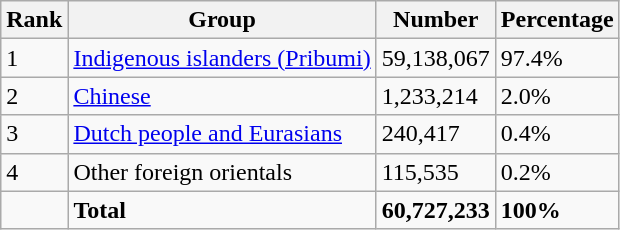<table class ="wikitable sortable">
<tr>
<th>Rank</th>
<th>Group</th>
<th>Number</th>
<th>Percentage</th>
</tr>
<tr>
<td>1</td>
<td><a href='#'>Indigenous islanders (Pribumi)</a></td>
<td>59,138,067</td>
<td>97.4%</td>
</tr>
<tr>
<td>2</td>
<td><a href='#'>Chinese</a></td>
<td>1,233,214</td>
<td>2.0%</td>
</tr>
<tr>
<td>3</td>
<td><a href='#'>Dutch people and Eurasians</a></td>
<td>240,417</td>
<td>0.4%</td>
</tr>
<tr>
<td>4</td>
<td>Other foreign orientals</td>
<td>115,535</td>
<td>0.2%</td>
</tr>
<tr>
<td></td>
<td><strong>Total</strong></td>
<td><strong>60,727,233</strong></td>
<td><strong>100%</strong></td>
</tr>
</table>
